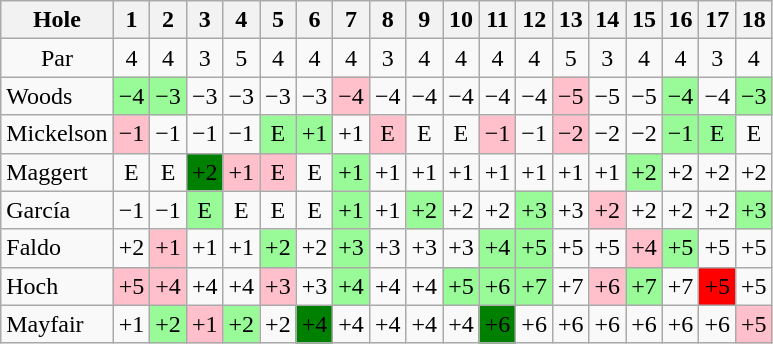<table class="wikitable" style="text-align:center">
<tr>
<th>Hole</th>
<th>1</th>
<th>2</th>
<th>3</th>
<th>4</th>
<th>5</th>
<th>6</th>
<th>7</th>
<th>8</th>
<th>9</th>
<th>10</th>
<th>11</th>
<th>12</th>
<th>13</th>
<th>14</th>
<th>15</th>
<th>16</th>
<th>17</th>
<th>18</th>
</tr>
<tr>
<td>Par</td>
<td>4</td>
<td>4</td>
<td>3</td>
<td>5</td>
<td>4</td>
<td>4</td>
<td>4</td>
<td>3</td>
<td>4</td>
<td>4</td>
<td>4</td>
<td>4</td>
<td>5</td>
<td>3</td>
<td>4</td>
<td>4</td>
<td>3</td>
<td>4</td>
</tr>
<tr>
<td align=left> Woods</td>
<td style="background: PaleGreen;">−4</td>
<td style="background: PaleGreen;">−3</td>
<td>−3</td>
<td>−3</td>
<td>−3</td>
<td>−3</td>
<td style="background: Pink;">−4</td>
<td>−4</td>
<td>−4</td>
<td>−4</td>
<td>−4</td>
<td>−4</td>
<td style="background: Pink;">−5</td>
<td>−5</td>
<td>−5</td>
<td style="background: PaleGreen;">−4</td>
<td>−4</td>
<td style="background: PaleGreen;">−3</td>
</tr>
<tr>
<td align=left> Mickelson</td>
<td style="background: Pink;">−1</td>
<td>−1</td>
<td>−1</td>
<td>−1</td>
<td style="background: PaleGreen;">E</td>
<td style="background: PaleGreen;">+1</td>
<td>+1</td>
<td style="background: Pink;">E</td>
<td>E</td>
<td>E</td>
<td style="background: Pink;">−1</td>
<td>−1</td>
<td style="background: Pink;">−2</td>
<td>−2</td>
<td>−2</td>
<td style="background: PaleGreen;">−1</td>
<td style="background: PaleGreen;">E</td>
<td>E</td>
</tr>
<tr>
<td align=left> Maggert</td>
<td>E</td>
<td>E</td>
<td style="background: Green;">+2</td>
<td style="background: Pink;">+1</td>
<td style="background: Pink;">E</td>
<td>E</td>
<td style="background: PaleGreen;">+1</td>
<td>+1</td>
<td>+1</td>
<td>+1</td>
<td>+1</td>
<td>+1</td>
<td>+1</td>
<td>+1</td>
<td style="background: PaleGreen;">+2</td>
<td>+2</td>
<td>+2</td>
<td>+2</td>
</tr>
<tr>
<td align=left> García</td>
<td>−1</td>
<td>−1</td>
<td style="background: PaleGreen;">E</td>
<td>E</td>
<td>E</td>
<td>E</td>
<td style="background: PaleGreen;">+1</td>
<td>+1</td>
<td style="background: PaleGreen;">+2</td>
<td>+2</td>
<td>+2</td>
<td style="background: PaleGreen;">+3</td>
<td>+3</td>
<td style="background: Pink;">+2</td>
<td>+2</td>
<td>+2</td>
<td>+2</td>
<td style="background: PaleGreen;">+3</td>
</tr>
<tr>
<td align=left> Faldo</td>
<td>+2</td>
<td style="background: Pink;">+1</td>
<td>+1</td>
<td>+1</td>
<td style="background: PaleGreen;">+2</td>
<td>+2</td>
<td style="background: PaleGreen;">+3</td>
<td>+3</td>
<td>+3</td>
<td>+3</td>
<td style="background: PaleGreen;">+4</td>
<td style="background: PaleGreen;">+5</td>
<td>+5</td>
<td>+5</td>
<td style="background: Pink;">+4</td>
<td style="background: PaleGreen;">+5</td>
<td>+5</td>
<td>+5</td>
</tr>
<tr>
<td align=left> Hoch</td>
<td style="background: Pink;">+5</td>
<td style="background: Pink;">+4</td>
<td>+4</td>
<td>+4</td>
<td style="background: Pink;">+3</td>
<td>+3</td>
<td style="background: PaleGreen;">+4</td>
<td>+4</td>
<td>+4</td>
<td style="background: PaleGreen;">+5</td>
<td style="background: PaleGreen;">+6</td>
<td style="background: PaleGreen;">+7</td>
<td>+7</td>
<td style="background: Pink;">+6</td>
<td style="background: PaleGreen;">+7</td>
<td>+7</td>
<td style="background: Red;">+5</td>
<td>+5</td>
</tr>
<tr>
<td align=left> Mayfair</td>
<td>+1</td>
<td style="background: PaleGreen;">+2</td>
<td style="background: Pink;">+1</td>
<td style="background: PaleGreen;">+2</td>
<td>+2</td>
<td style="background: Green;">+4</td>
<td>+4</td>
<td>+4</td>
<td>+4</td>
<td>+4</td>
<td style="background: Green;">+6</td>
<td>+6</td>
<td>+6</td>
<td>+6</td>
<td>+6</td>
<td>+6</td>
<td>+6</td>
<td style="background: Pink;">+5</td>
</tr>
</table>
